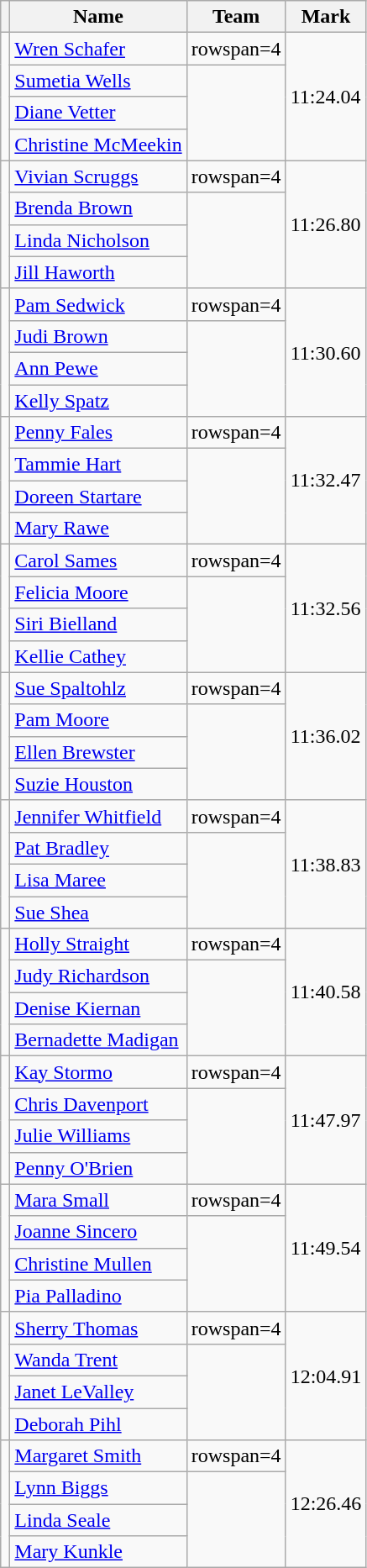<table class=wikitable>
<tr>
<th></th>
<th>Name</th>
<th>Team</th>
<th>Mark</th>
</tr>
<tr>
<td rowspan=4></td>
<td><a href='#'>Wren Schafer</a></td>
<td>rowspan=4 </td>
<td rowspan=4>11:24.04</td>
</tr>
<tr>
<td><a href='#'>Sumetia Wells</a></td>
</tr>
<tr>
<td><a href='#'>Diane Vetter</a></td>
</tr>
<tr>
<td><a href='#'>Christine McMeekin</a></td>
</tr>
<tr>
<td rowspan=4></td>
<td><a href='#'>Vivian Scruggs</a></td>
<td>rowspan=4 </td>
<td rowspan=4>11:26.80</td>
</tr>
<tr>
<td><a href='#'>Brenda Brown</a></td>
</tr>
<tr>
<td><a href='#'>Linda Nicholson</a></td>
</tr>
<tr>
<td><a href='#'>Jill Haworth</a></td>
</tr>
<tr>
<td rowspan=4></td>
<td><a href='#'>Pam Sedwick</a></td>
<td>rowspan=4 </td>
<td rowspan=4>11:30.60</td>
</tr>
<tr>
<td><a href='#'>Judi Brown</a></td>
</tr>
<tr>
<td><a href='#'>Ann Pewe</a></td>
</tr>
<tr>
<td><a href='#'>Kelly Spatz</a></td>
</tr>
<tr>
<td rowspan=4></td>
<td><a href='#'>Penny Fales</a></td>
<td>rowspan=4 </td>
<td rowspan=4>11:32.47</td>
</tr>
<tr>
<td><a href='#'>Tammie Hart</a></td>
</tr>
<tr>
<td><a href='#'>Doreen Startare</a></td>
</tr>
<tr>
<td><a href='#'>Mary Rawe</a></td>
</tr>
<tr>
<td rowspan=4></td>
<td><a href='#'>Carol Sames</a></td>
<td>rowspan=4 </td>
<td rowspan=4>11:32.56</td>
</tr>
<tr>
<td><a href='#'>Felicia Moore</a></td>
</tr>
<tr>
<td><a href='#'>Siri Bielland</a></td>
</tr>
<tr>
<td><a href='#'>Kellie Cathey</a></td>
</tr>
<tr>
<td rowspan=4></td>
<td><a href='#'>Sue Spaltohlz</a></td>
<td>rowspan=4 </td>
<td rowspan=4>11:36.02</td>
</tr>
<tr>
<td><a href='#'>Pam Moore</a></td>
</tr>
<tr>
<td><a href='#'>Ellen Brewster</a></td>
</tr>
<tr>
<td><a href='#'>Suzie Houston</a></td>
</tr>
<tr>
<td rowspan=4></td>
<td><a href='#'>Jennifer Whitfield</a></td>
<td>rowspan=4 </td>
<td rowspan=4>11:38.83</td>
</tr>
<tr>
<td><a href='#'>Pat Bradley</a></td>
</tr>
<tr>
<td><a href='#'>Lisa Maree</a></td>
</tr>
<tr>
<td><a href='#'>Sue Shea</a></td>
</tr>
<tr>
<td rowspan=4></td>
<td><a href='#'>Holly Straight</a></td>
<td>rowspan=4 </td>
<td rowspan=4>11:40.58</td>
</tr>
<tr>
<td><a href='#'>Judy Richardson</a></td>
</tr>
<tr>
<td><a href='#'>Denise Kiernan</a></td>
</tr>
<tr>
<td><a href='#'>Bernadette Madigan</a></td>
</tr>
<tr>
<td rowspan=4></td>
<td><a href='#'>Kay Stormo</a></td>
<td>rowspan=4 </td>
<td rowspan=4>11:47.97</td>
</tr>
<tr>
<td><a href='#'>Chris Davenport</a></td>
</tr>
<tr>
<td><a href='#'>Julie Williams</a></td>
</tr>
<tr>
<td><a href='#'>Penny O'Brien</a></td>
</tr>
<tr>
<td rowspan=4></td>
<td><a href='#'>Mara Small</a></td>
<td>rowspan=4 </td>
<td rowspan=4>11:49.54</td>
</tr>
<tr>
<td><a href='#'>Joanne Sincero</a></td>
</tr>
<tr>
<td><a href='#'>Christine Mullen</a></td>
</tr>
<tr>
<td><a href='#'>Pia Palladino</a></td>
</tr>
<tr>
<td rowspan=4></td>
<td><a href='#'>Sherry Thomas</a></td>
<td>rowspan=4 </td>
<td rowspan=4>12:04.91</td>
</tr>
<tr>
<td><a href='#'>Wanda Trent</a></td>
</tr>
<tr>
<td><a href='#'>Janet LeValley</a></td>
</tr>
<tr>
<td><a href='#'>Deborah Pihl</a></td>
</tr>
<tr>
<td rowspan=4></td>
<td><a href='#'>Margaret Smith</a></td>
<td>rowspan=4 </td>
<td rowspan=4>12:26.46</td>
</tr>
<tr>
<td><a href='#'>Lynn Biggs</a></td>
</tr>
<tr>
<td><a href='#'>Linda Seale</a></td>
</tr>
<tr>
<td><a href='#'>Mary Kunkle</a></td>
</tr>
</table>
